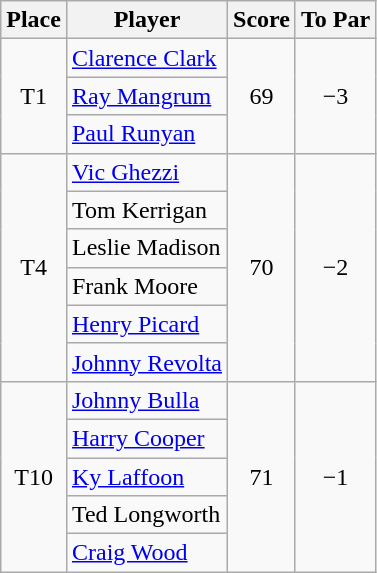<table class=wikitable>
<tr>
<th>Place</th>
<th>Player</th>
<th>Score</th>
<th>To Par</th>
</tr>
<tr>
<td rowspan=3 align=center>T1</td>
<td> <a href='#'>Clarence Clark</a></td>
<td rowspan=3 align=center>69</td>
<td rowspan=3 align=center>−3</td>
</tr>
<tr>
<td> <a href='#'>Ray Mangrum</a></td>
</tr>
<tr>
<td> <a href='#'>Paul Runyan</a></td>
</tr>
<tr>
<td rowspan=6 align=center>T4</td>
<td> <a href='#'>Vic Ghezzi</a></td>
<td rowspan=6 align=center>70</td>
<td rowspan=6 align=center>−2</td>
</tr>
<tr>
<td> Tom Kerrigan</td>
</tr>
<tr>
<td> Leslie Madison</td>
</tr>
<tr>
<td> Frank Moore</td>
</tr>
<tr>
<td> <a href='#'>Henry Picard</a></td>
</tr>
<tr>
<td> <a href='#'>Johnny Revolta</a></td>
</tr>
<tr>
<td rowspan=9 align=center>T10</td>
<td> <a href='#'>Johnny Bulla</a></td>
<td rowspan=9 align=center>71</td>
<td rowspan=9 align=center>−1</td>
</tr>
<tr>
<td> <a href='#'>Harry Cooper</a></td>
</tr>
<tr>
<td> <a href='#'>Ky Laffoon</a></td>
</tr>
<tr>
<td> Ted Longworth</td>
</tr>
<tr>
<td> <a href='#'>Craig Wood</a></td>
</tr>
</table>
